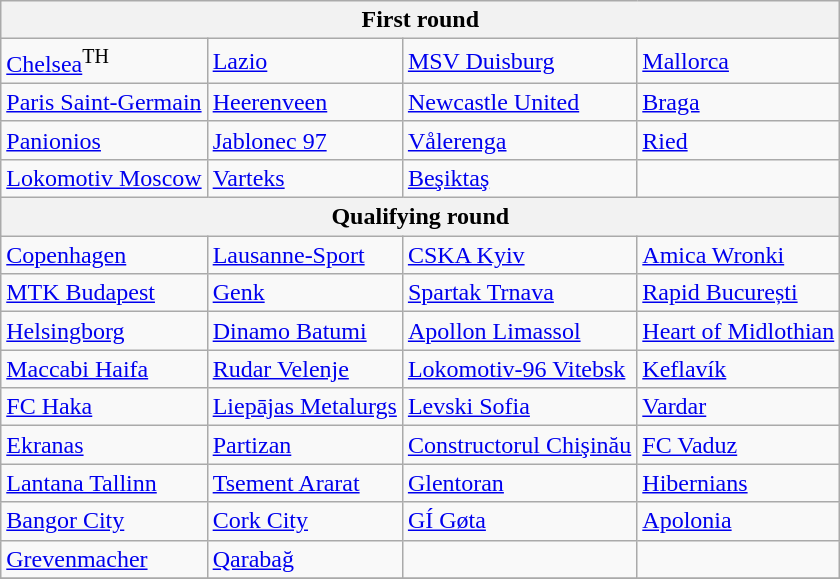<table class="wikitable">
<tr>
<th colspan="4">First round</th>
</tr>
<tr>
<td> <a href='#'>Chelsea</a><sup>TH</sup></td>
<td> <a href='#'>Lazio</a></td>
<td> <a href='#'>MSV Duisburg</a></td>
<td> <a href='#'>Mallorca</a></td>
</tr>
<tr>
<td> <a href='#'>Paris Saint-Germain</a></td>
<td> <a href='#'>Heerenveen</a></td>
<td> <a href='#'>Newcastle United</a></td>
<td> <a href='#'>Braga</a></td>
</tr>
<tr>
<td> <a href='#'>Panionios</a></td>
<td> <a href='#'>Jablonec 97</a></td>
<td> <a href='#'>Vålerenga</a></td>
<td> <a href='#'>Ried</a></td>
</tr>
<tr>
<td> <a href='#'>Lokomotiv Moscow</a></td>
<td> <a href='#'>Varteks</a></td>
<td> <a href='#'>Beşiktaş</a></td>
<td></td>
</tr>
<tr>
<th colspan="4">Qualifying round</th>
</tr>
<tr>
<td> <a href='#'>Copenhagen</a></td>
<td> <a href='#'>Lausanne-Sport</a></td>
<td> <a href='#'>CSKA Kyiv</a></td>
<td> <a href='#'>Amica Wronki</a></td>
</tr>
<tr>
<td> <a href='#'>MTK Budapest</a></td>
<td> <a href='#'>Genk</a></td>
<td> <a href='#'>Spartak Trnava</a></td>
<td> <a href='#'>Rapid București</a></td>
</tr>
<tr>
<td> <a href='#'>Helsingborg</a></td>
<td> <a href='#'>Dinamo Batumi</a></td>
<td> <a href='#'>Apollon Limassol</a></td>
<td> <a href='#'>Heart of Midlothian</a></td>
</tr>
<tr>
<td> <a href='#'>Maccabi Haifa</a></td>
<td> <a href='#'>Rudar Velenje</a></td>
<td> <a href='#'>Lokomotiv-96 Vitebsk</a></td>
<td> <a href='#'>Keflavík</a></td>
</tr>
<tr>
<td> <a href='#'>FC Haka</a></td>
<td> <a href='#'>Liepājas Metalurgs</a></td>
<td> <a href='#'>Levski Sofia</a></td>
<td> <a href='#'>Vardar</a></td>
</tr>
<tr>
<td> <a href='#'>Ekranas</a></td>
<td> <a href='#'>Partizan</a></td>
<td> <a href='#'>Constructorul Chişinău</a></td>
<td> <a href='#'>FC Vaduz</a></td>
</tr>
<tr>
<td> <a href='#'>Lantana Tallinn</a></td>
<td> <a href='#'>Tsement Ararat</a></td>
<td> <a href='#'>Glentoran</a></td>
<td> <a href='#'>Hibernians</a></td>
</tr>
<tr>
<td> <a href='#'>Bangor City</a></td>
<td> <a href='#'>Cork City</a></td>
<td> <a href='#'>GÍ Gøta</a></td>
<td> <a href='#'>Apolonia</a></td>
</tr>
<tr>
<td> <a href='#'>Grevenmacher</a></td>
<td> <a href='#'>Qarabağ</a></td>
<td></td>
<td></td>
</tr>
<tr>
</tr>
</table>
